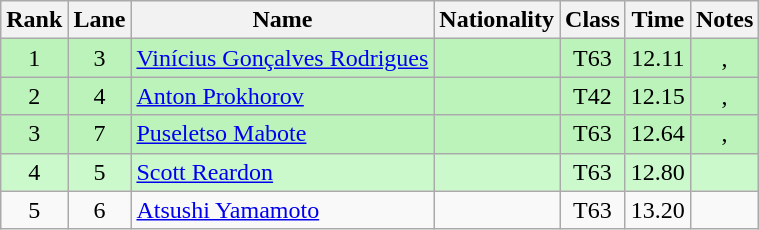<table class="wikitable sortable" style="text-align:center">
<tr>
<th>Rank</th>
<th>Lane</th>
<th>Name</th>
<th>Nationality</th>
<th>Class</th>
<th>Time</th>
<th>Notes</th>
</tr>
<tr bgcolor=bbf3bb>
<td>1</td>
<td>3</td>
<td align="left"><a href='#'>Vinícius Gonçalves Rodrigues</a></td>
<td align="left"></td>
<td>T63</td>
<td>12.11</td>
<td>, </td>
</tr>
<tr bgcolor=bbf3bb>
<td>2</td>
<td>4</td>
<td align="left"><a href='#'>Anton Prokhorov</a></td>
<td align="left"></td>
<td>T42</td>
<td>12.15</td>
<td>, </td>
</tr>
<tr bgcolor=bbf3bb>
<td>3</td>
<td>7</td>
<td align="left"><a href='#'>Puseletso Mabote</a></td>
<td align="left"></td>
<td>T63</td>
<td>12.64</td>
<td>, </td>
</tr>
<tr bgcolor=ccf9cc>
<td>4</td>
<td>5</td>
<td align="left"><a href='#'>Scott Reardon</a></td>
<td align="left"></td>
<td>T63</td>
<td>12.80</td>
<td></td>
</tr>
<tr>
<td>5</td>
<td>6</td>
<td align="left"><a href='#'>Atsushi Yamamoto</a></td>
<td align="left"></td>
<td>T63</td>
<td>13.20</td>
<td></td>
</tr>
</table>
